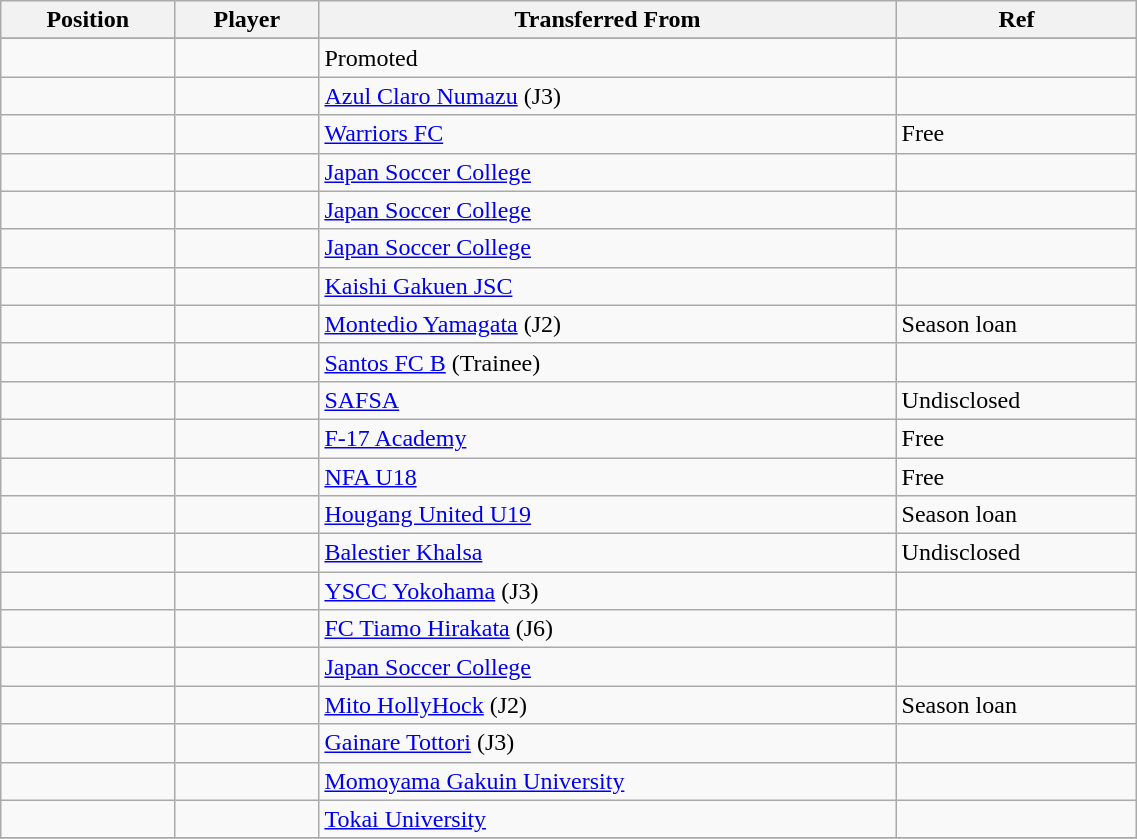<table class="wikitable sortable" style="width:60%; text-align:center; font-size:100%; text-align:left;">
<tr>
<th><strong>Position</strong></th>
<th><strong>Player</strong></th>
<th><strong>Transferred From</strong></th>
<th><strong>Ref</strong></th>
</tr>
<tr>
</tr>
<tr>
<td></td>
<td></td>
<td>Promoted</td>
<td></td>
</tr>
<tr>
<td></td>
<td></td>
<td> <a href='#'>Azul Claro Numazu</a> (J3)</td>
<td></td>
</tr>
<tr>
<td></td>
<td></td>
<td> <a href='#'>Warriors FC</a></td>
<td>Free </td>
</tr>
<tr>
<td></td>
<td></td>
<td> <a href='#'>Japan Soccer College</a></td>
<td></td>
</tr>
<tr>
<td></td>
<td></td>
<td> <a href='#'>Japan Soccer College</a></td>
<td></td>
</tr>
<tr>
<td></td>
<td></td>
<td> <a href='#'>Japan Soccer College</a></td>
<td></td>
</tr>
<tr>
<td></td>
<td></td>
<td> <a href='#'>Kaishi Gakuen JSC</a></td>
<td></td>
</tr>
<tr>
<td></td>
<td></td>
<td> <a href='#'>Montedio Yamagata</a> (J2)</td>
<td>Season loan </td>
</tr>
<tr>
<td></td>
<td></td>
<td> <a href='#'>Santos FC B</a> (Trainee)</td>
<td></td>
</tr>
<tr>
<td></td>
<td></td>
<td> <a href='#'>SAFSA</a></td>
<td>Undisclosed </td>
</tr>
<tr>
<td></td>
<td></td>
<td> <a href='#'>F-17 Academy</a></td>
<td>Free </td>
</tr>
<tr>
<td></td>
<td></td>
<td> <a href='#'>NFA U18</a></td>
<td>Free </td>
</tr>
<tr>
<td></td>
<td></td>
<td> <a href='#'>Hougang United U19</a></td>
<td>Season loan </td>
</tr>
<tr>
<td></td>
<td></td>
<td> <a href='#'>Balestier Khalsa</a></td>
<td>Undisclosed </td>
</tr>
<tr>
<td></td>
<td></td>
<td> <a href='#'>YSCC Yokohama</a> (J3)</td>
<td></td>
</tr>
<tr>
<td></td>
<td></td>
<td> <a href='#'>FC Tiamo Hirakata</a> (J6)</td>
<td></td>
</tr>
<tr>
<td></td>
<td></td>
<td> <a href='#'>Japan Soccer College</a></td>
<td></td>
</tr>
<tr>
<td></td>
<td></td>
<td> <a href='#'>Mito HollyHock</a> (J2)</td>
<td>Season loan </td>
</tr>
<tr>
<td></td>
<td></td>
<td> <a href='#'>Gainare Tottori</a> (J3)</td>
<td></td>
</tr>
<tr>
<td></td>
<td></td>
<td> <a href='#'>Momoyama Gakuin University</a></td>
<td></td>
</tr>
<tr>
<td></td>
<td></td>
<td> <a href='#'>Tokai University</a></td>
<td></td>
</tr>
<tr>
</tr>
</table>
